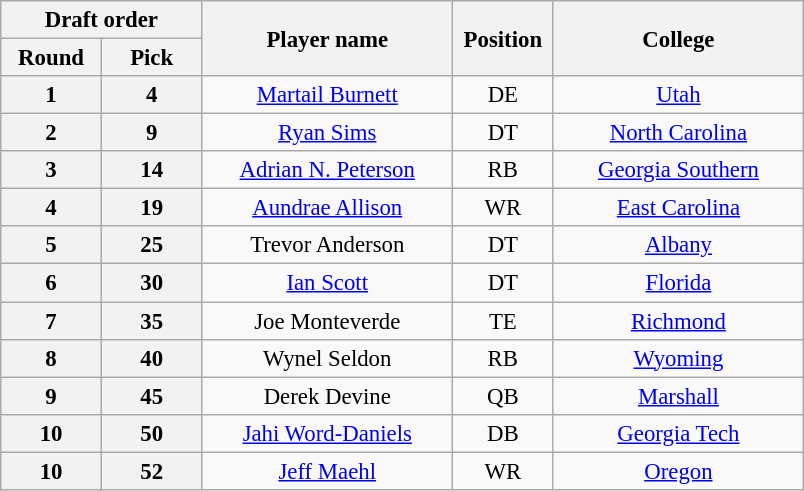<table class="wikitable" style="font-size:95%; text-align:center">
<tr>
<th width="120" colspan="2">Draft order</th>
<th width="160" rowspan="2">Player name</th>
<th width="60" rowspan="2">Position</th>
<th width="160" rowspan="2">College</th>
</tr>
<tr>
<th width="60">Round</th>
<th width="60">Pick</th>
</tr>
<tr>
<th>1</th>
<th>4</th>
<td><a href='#'>Martail Burnett</a></td>
<td>DE</td>
<td><a href='#'>Utah</a></td>
</tr>
<tr>
<th>2</th>
<th>9</th>
<td><a href='#'>Ryan Sims</a></td>
<td>DT</td>
<td><a href='#'>North Carolina</a></td>
</tr>
<tr>
<th>3</th>
<th>14</th>
<td><a href='#'>Adrian N. Peterson</a></td>
<td>RB</td>
<td><a href='#'>Georgia Southern</a></td>
</tr>
<tr>
<th>4</th>
<th>19</th>
<td><a href='#'>Aundrae Allison</a></td>
<td>WR</td>
<td><a href='#'>East Carolina</a></td>
</tr>
<tr>
<th>5</th>
<th>25</th>
<td>Trevor Anderson</td>
<td>DT</td>
<td><a href='#'>Albany</a></td>
</tr>
<tr>
<th>6</th>
<th>30</th>
<td><a href='#'>Ian Scott</a></td>
<td>DT</td>
<td><a href='#'>Florida</a></td>
</tr>
<tr>
<th>7</th>
<th>35</th>
<td>Joe Monteverde</td>
<td>TE</td>
<td><a href='#'>Richmond</a></td>
</tr>
<tr>
<th>8</th>
<th>40</th>
<td>Wynel Seldon</td>
<td>RB</td>
<td><a href='#'>Wyoming</a></td>
</tr>
<tr>
<th>9</th>
<th>45</th>
<td>Derek Devine</td>
<td>QB</td>
<td><a href='#'>Marshall</a></td>
</tr>
<tr>
<th>10</th>
<th>50</th>
<td><a href='#'>Jahi Word-Daniels</a></td>
<td>DB</td>
<td><a href='#'>Georgia Tech</a></td>
</tr>
<tr>
<th>10</th>
<th>52</th>
<td><a href='#'>Jeff Maehl</a></td>
<td>WR</td>
<td><a href='#'>Oregon</a></td>
</tr>
</table>
